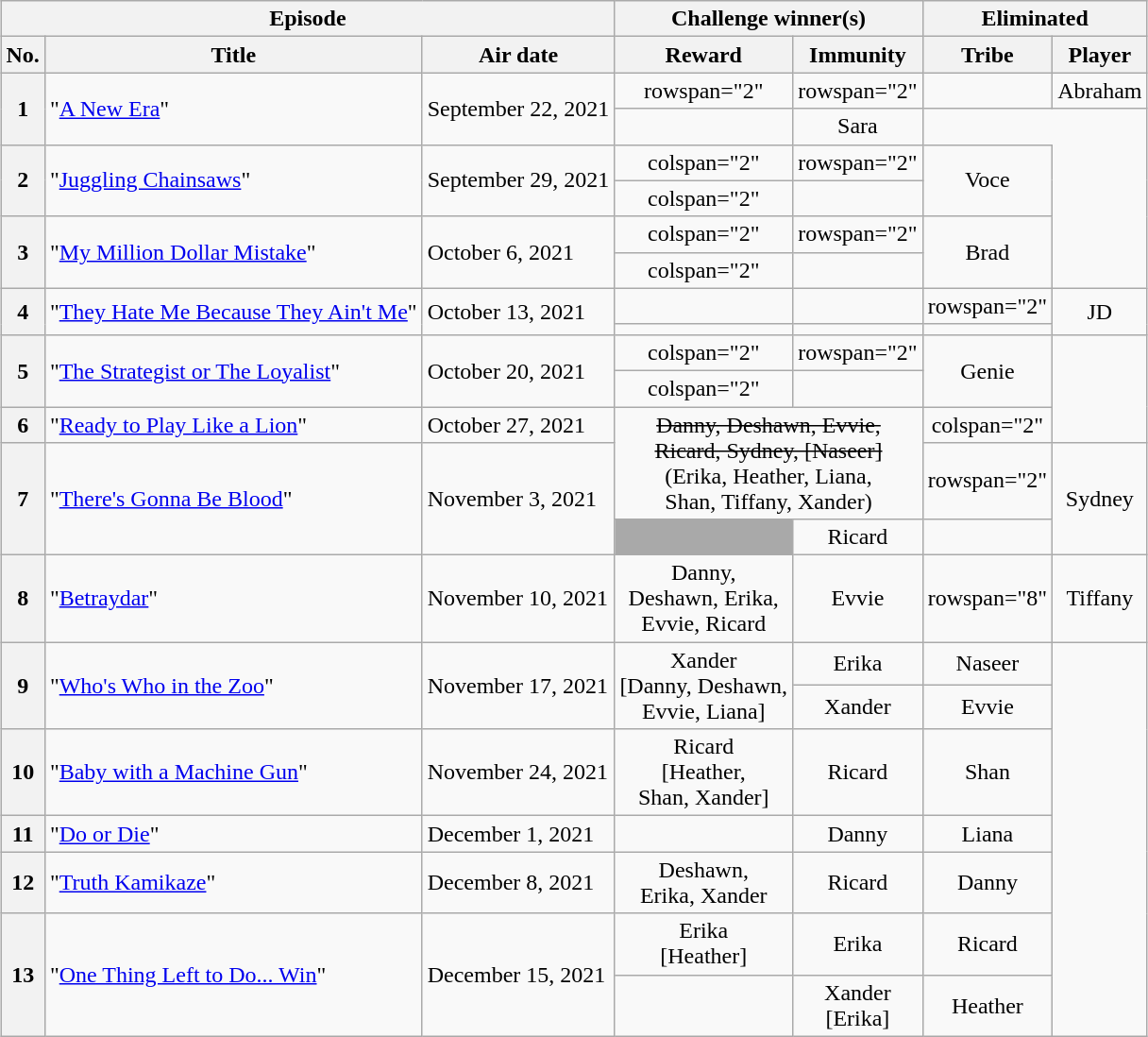<table class="wikitable plainrowheaders nowrap" style="margin:auto; text-align:center">
<tr>
<th colspan="3" scope="col">Episode</th>
<th colspan="2" scope="col">Challenge winner(s)</th>
<th colspan="2" scope="col">Eliminated</th>
</tr>
<tr>
<th scope="col">No.</th>
<th scope="col">Title</th>
<th scope="col">Air date</th>
<th scope="col">Reward</th>
<th scope="col">Immunity</th>
<th scope="col">Tribe</th>
<th scope="col">Player</th>
</tr>
<tr>
<th rowspan="2">1</th>
<td rowspan="2" align="left">"<a href='#'>A New Era</a>"</td>
<td rowspan="2" align="left">September 22, 2021</td>
<td>rowspan="2" </td>
<td>rowspan="2" </td>
<td></td>
<td>Abraham</td>
</tr>
<tr>
<td></td>
<td>Sara</td>
</tr>
<tr>
<th rowspan="2">2</th>
<td align="left" rowspan="2">"<a href='#'>Juggling Chainsaws</a>"</td>
<td rowspan="2" align="left">September 29, 2021</td>
<td>colspan="2" </td>
<td>rowspan="2" </td>
<td rowspan="2">Voce</td>
</tr>
<tr>
<td>colspan="2" </td>
</tr>
<tr>
<th rowspan="2">3</th>
<td align="left" rowspan="2">"<a href='#'>My Million Dollar Mistake</a>"</td>
<td rowspan="2" align="left">October 6, 2021</td>
<td>colspan="2" </td>
<td>rowspan="2" </td>
<td rowspan="2">Brad</td>
</tr>
<tr>
<td>colspan="2" </td>
</tr>
<tr>
<th rowspan="2">4</th>
<td align="left" rowspan="2">"<a href='#'>They Hate Me Because They Ain't Me</a>"</td>
<td rowspan="2" align="left">October 13, 2021</td>
<td></td>
<td></td>
<td>rowspan="2" </td>
<td rowspan="2">JD</td>
</tr>
<tr>
<td></td>
<td></td>
</tr>
<tr>
<th rowspan="2">5</th>
<td align="left" rowspan="2">"<a href='#'>The Strategist or The Loyalist</a>"</td>
<td align="left" rowspan="2">October 20, 2021</td>
<td>colspan="2" </td>
<td>rowspan="2" </td>
<td rowspan="2">Genie</td>
</tr>
<tr>
<td>colspan="2" </td>
</tr>
<tr>
<th>6</th>
<td align="left">"<a href='#'>Ready to Play Like a Lion</a>"</td>
<td align="left">October 27, 2021</td>
<td colspan="2" rowspan="2"><s>Danny, Deshawn, Evvie,<br>Ricard, Sydney, [Naseer]</s><br>(Erika, Heather, Liana,<br>Shan, Tiffany, Xander)</td>
<td>colspan="2" </td>
</tr>
<tr>
<th rowspan="2">7</th>
<td rowspan="2" align="left">"<a href='#'>There's Gonna Be Blood</a>"</td>
<td rowspan="2" align="left">November 3, 2021</td>
<td>rowspan="2" </td>
<td rowspan="2">Sydney</td>
</tr>
<tr>
<td bgcolor="darkgray"></td>
<td>Ricard</td>
</tr>
<tr>
<th>8</th>
<td align="left">"<a href='#'>Betraydar</a>"</td>
<td align="left">November 10, 2021</td>
<td>Danny,<br>Deshawn, Erika,<br>Evvie, Ricard</td>
<td>Evvie</td>
<td>rowspan="8" </td>
<td>Tiffany</td>
</tr>
<tr>
<th rowspan=2>9</th>
<td align="left" rowspan=2>"<a href='#'>Who's Who in the Zoo</a>"</td>
<td align="left" rowspan=2>November 17, 2021</td>
<td rowspan=2>Xander<br>[Danny, Deshawn,<br>Evvie, Liana]</td>
<td>Erika</td>
<td>Naseer</td>
</tr>
<tr>
<td>Xander</td>
<td>Evvie</td>
</tr>
<tr>
<th>10</th>
<td align="left">"<a href='#'>Baby with a Machine Gun</a>"</td>
<td align="left">November 24, 2021</td>
<td>Ricard<br>[Heather,<br>Shan, Xander]</td>
<td>Ricard</td>
<td>Shan</td>
</tr>
<tr>
<th>11</th>
<td align="left">"<a href='#'>Do or Die</a>"</td>
<td align="left">December 1, 2021</td>
<td></td>
<td>Danny</td>
<td>Liana</td>
</tr>
<tr>
<th>12</th>
<td align="left">"<a href='#'>Truth Kamikaze</a>"</td>
<td align="left">December 8, 2021</td>
<td>Deshawn,<br>Erika, Xander</td>
<td>Ricard</td>
<td>Danny</td>
</tr>
<tr>
<th rowspan="2">13</th>
<td rowspan="2" align="left">"<a href='#'>One Thing Left to Do... Win</a>"</td>
<td rowspan="2" align="left">December 15, 2021</td>
<td>Erika<br>[Heather]</td>
<td>Erika</td>
<td>Ricard</td>
</tr>
<tr>
<td></td>
<td>Xander<br>[Erika]</td>
<td>Heather</td>
</tr>
</table>
